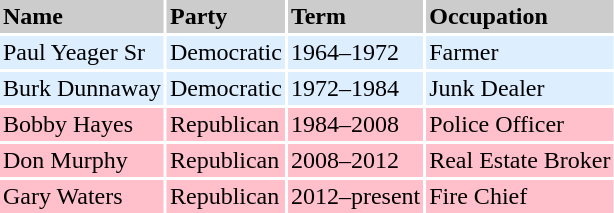<table border=0 cellpadding=2 cellspacing=2>
<tr>
<td bgcolor=#cccccc><strong>Name</strong></td>
<td bgcolor=#cccccc><strong>Party</strong></td>
<td bgcolor=#cccccc><strong>Term</strong></td>
<td bgcolor=#cccccc><strong>Occupation</strong></td>
</tr>
<tr>
<td bgcolor=#DDEEFF>Paul Yeager Sr</td>
<td bgcolor=#DDEEFF>Democratic</td>
<td bgcolor=#DDEEFF>1964–1972</td>
<td bgcolor=#DDEEFF>Farmer</td>
</tr>
<tr>
<td bgcolor=#DDEEFF>Burk Dunnaway</td>
<td bgcolor=#DDEEFF>Democratic</td>
<td bgcolor=#DDEEFF>1972–1984</td>
<td bgcolor=#DDEEFF>Junk Dealer</td>
</tr>
<tr>
<td bgcolor=#FFC0CB>Bobby Hayes</td>
<td bgcolor=#FFC0CB>Republican</td>
<td bgcolor=#FFC0CB>1984–2008</td>
<td bgcolor=#FFC0CB>Police Officer</td>
</tr>
<tr>
<td bgcolor=#FFC0CB>Don Murphy</td>
<td bgcolor=#FFC0CB>Republican</td>
<td bgcolor=#FFC0CB>2008–2012</td>
<td bgcolor=#FFC0CB>Real Estate Broker</td>
</tr>
<tr>
<td bgcolor=#FFC0CB>Gary Waters</td>
<td bgcolor=#FFC0CB>Republican</td>
<td bgcolor=#FFC0CB>2012–present</td>
<td bgcolor=#FFC0CB>Fire Chief</td>
</tr>
<tr>
</tr>
</table>
